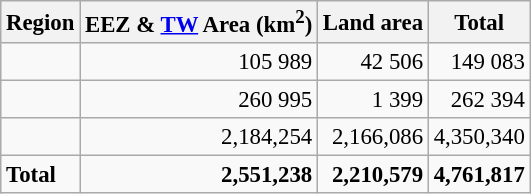<table class="wikitable" style="font-size: 95%; text-align:right">
<tr>
<th style="text-align:left;">Region</th>
<th>EEZ & <a href='#'>TW</a> Area (km<sup>2</sup>)</th>
<th>Land area</th>
<th>Total</th>
</tr>
<tr>
<td style="text-align:left"></td>
<td>105 989</td>
<td>42 506</td>
<td>149 083</td>
</tr>
<tr>
<td style="text-align:left"></td>
<td>260 995</td>
<td>1 399</td>
<td>262 394</td>
</tr>
<tr>
<td style="text-align:left"></td>
<td>2,184,254</td>
<td>2,166,086</td>
<td>4,350,340</td>
</tr>
<tr>
<td style="text-align:left"><strong>Total</strong></td>
<td><strong>2,551,238</strong></td>
<td><strong>2,210,579</strong></td>
<td><strong>4,761,817</strong></td>
</tr>
</table>
